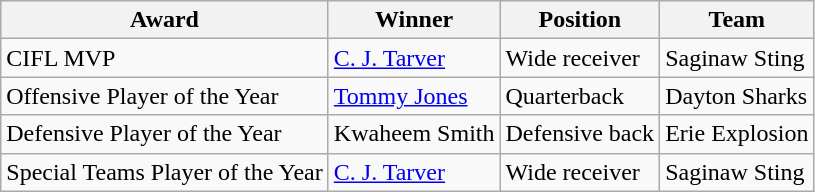<table class="wikitable">
<tr>
<th>Award</th>
<th>Winner</th>
<th>Position</th>
<th>Team</th>
</tr>
<tr>
<td>CIFL MVP</td>
<td><a href='#'>C. J. Tarver</a></td>
<td>Wide receiver</td>
<td>Saginaw Sting</td>
</tr>
<tr>
<td>Offensive Player of the Year</td>
<td><a href='#'>Tommy Jones</a></td>
<td>Quarterback</td>
<td>Dayton Sharks</td>
</tr>
<tr>
<td>Defensive Player of the Year</td>
<td>Kwaheem Smith</td>
<td>Defensive back</td>
<td>Erie Explosion</td>
</tr>
<tr>
<td>Special Teams Player of the Year</td>
<td><a href='#'>C. J. Tarver</a></td>
<td>Wide receiver</td>
<td>Saginaw Sting</td>
</tr>
</table>
